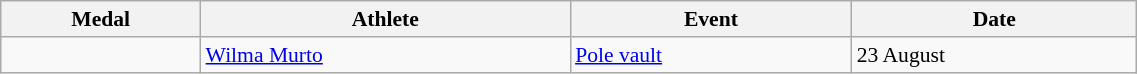<table class="wikitable" style="font-size:90%" width="60%">
<tr>
<th>Medal</th>
<th>Athlete</th>
<th>Event</th>
<th>Date</th>
</tr>
<tr>
<td></td>
<td><a href='#'>Wilma Murto</a></td>
<td><a href='#'>Pole vault</a></td>
<td>23 August</td>
</tr>
</table>
